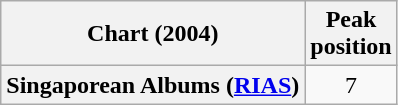<table class="wikitable plainrowheaders" style="text-align:center">
<tr>
<th scope="col">Chart (2004)</th>
<th scope="col">Peak<br>position</th>
</tr>
<tr>
<th scope="row">Singaporean Albums (<a href='#'>RIAS</a>)</th>
<td>7</td>
</tr>
</table>
